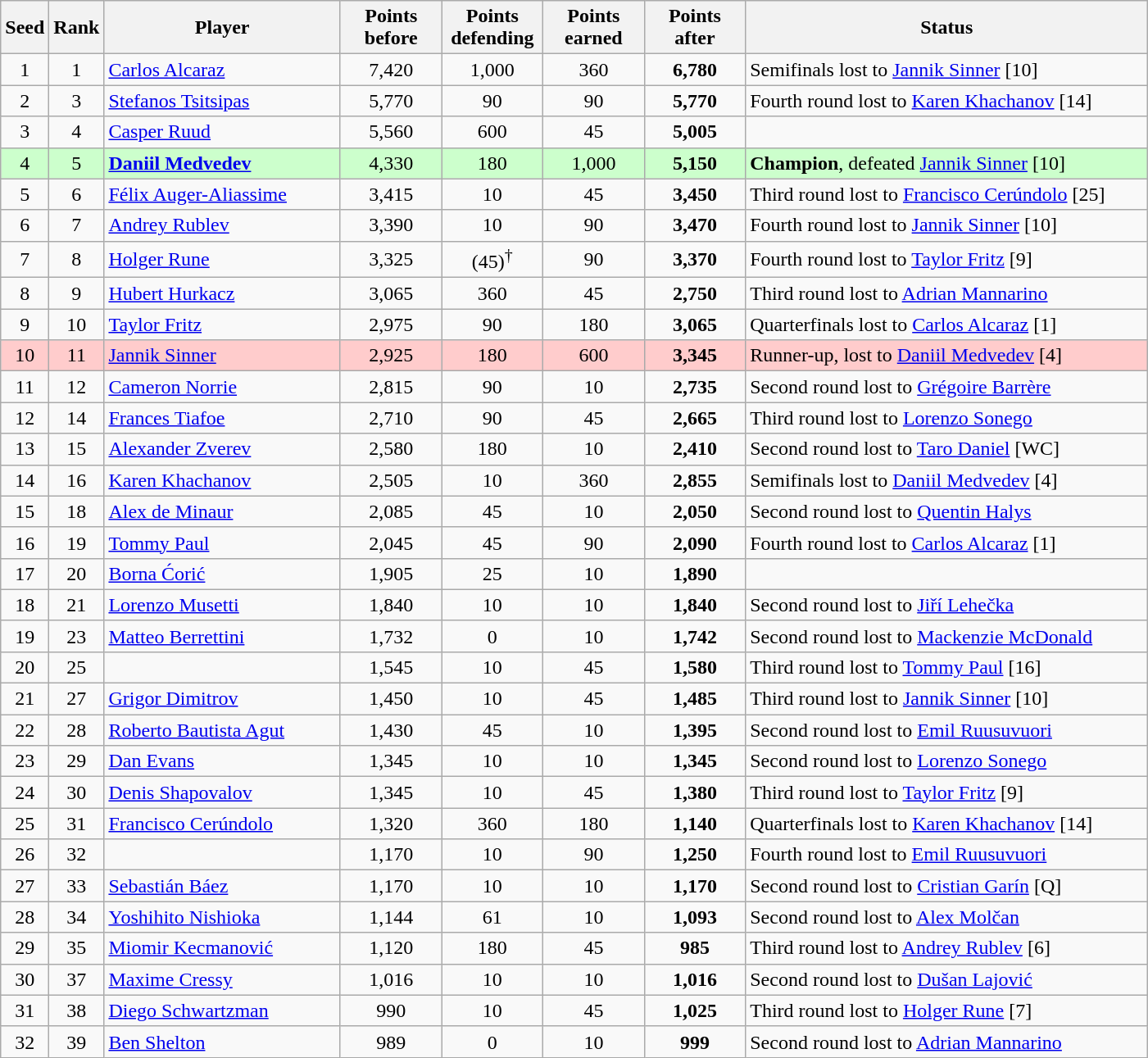<table class="wikitable sortable">
<tr>
<th style="width:30px;">Seed</th>
<th style="width:30px;">Rank</th>
<th style="width:185px;">Player</th>
<th style="width:75px;">Points before</th>
<th style="width:75px;">Points defending</th>
<th style="width:75px;">Points earned</th>
<th style="width:75px;">Points after</th>
<th style="width:320px;">Status</th>
</tr>
<tr>
<td style="text-align:center;">1</td>
<td style="text-align:center;">1</td>
<td> <a href='#'>Carlos Alcaraz</a></td>
<td style="text-align:center;">7,420</td>
<td style="text-align:center;">1,000</td>
<td style="text-align:center;">360</td>
<td style="text-align:center;"><strong>6,780</strong></td>
<td>Semifinals lost to  <a href='#'>Jannik Sinner</a> [10]</td>
</tr>
<tr>
<td style="text-align:center;">2</td>
<td style="text-align:center;">3</td>
<td> <a href='#'>Stefanos Tsitsipas</a></td>
<td style="text-align:center;">5,770</td>
<td style="text-align:center;">90</td>
<td style="text-align:center;">90</td>
<td style="text-align:center;"><strong>5,770</strong></td>
<td>Fourth round lost to  <a href='#'>Karen Khachanov</a> [14]</td>
</tr>
<tr>
<td style="text-align:center;">3</td>
<td style="text-align:center;">4</td>
<td> <a href='#'>Casper Ruud</a></td>
<td style="text-align:center;">5,560</td>
<td style="text-align:center;">600</td>
<td style="text-align:center;">45</td>
<td style="text-align:center;"><strong>5,005</strong></td>
<td></td>
</tr>
<tr style="background:#cfc;">
<td style="text-align:center;">4</td>
<td style="text-align:center;">5</td>
<td><strong> <a href='#'>Daniil Medvedev</a></strong></td>
<td style="text-align:center;">4,330</td>
<td style="text-align:center;">180</td>
<td style="text-align:center;">1,000</td>
<td style="text-align:center;"><strong>5,150</strong></td>
<td><strong>Champion</strong>, defeated  <a href='#'>Jannik Sinner</a> [10]</td>
</tr>
<tr>
<td style="text-align:center;">5</td>
<td style="text-align:center;">6</td>
<td> <a href='#'>Félix Auger-Aliassime</a></td>
<td style="text-align:center;">3,415</td>
<td style="text-align:center;">10</td>
<td style="text-align:center;">45</td>
<td style="text-align:center;"><strong>3,450</strong></td>
<td>Third round lost to  <a href='#'>Francisco Cerúndolo</a> [25]</td>
</tr>
<tr>
<td style="text-align:center;">6</td>
<td style="text-align:center;">7</td>
<td> <a href='#'>Andrey Rublev</a></td>
<td style="text-align:center;">3,390</td>
<td style="text-align:center;">10</td>
<td style="text-align:center;">90</td>
<td style="text-align:center;"><strong>3,470</strong></td>
<td>Fourth round lost to  <a href='#'>Jannik Sinner</a> [10]</td>
</tr>
<tr>
<td style="text-align:center;">7</td>
<td style="text-align:center;">8</td>
<td> <a href='#'>Holger Rune</a></td>
<td style="text-align:center;">3,325</td>
<td style="text-align:center;">(45)<sup>†</sup></td>
<td style="text-align:center;">90</td>
<td style="text-align:center;"><strong>3,370</strong></td>
<td>Fourth round lost to  <a href='#'>Taylor Fritz</a> [9]</td>
</tr>
<tr>
<td style="text-align:center;">8</td>
<td style="text-align:center;">9</td>
<td> <a href='#'>Hubert Hurkacz</a></td>
<td style="text-align:center;">3,065</td>
<td style="text-align:center;">360</td>
<td style="text-align:center;">45</td>
<td style="text-align:center;"><strong>2,750</strong></td>
<td>Third round lost to  <a href='#'>Adrian Mannarino</a></td>
</tr>
<tr>
<td style="text-align:center;">9</td>
<td style="text-align:center;">10</td>
<td> <a href='#'>Taylor Fritz</a></td>
<td style="text-align:center;">2,975</td>
<td style="text-align:center;">90</td>
<td style="text-align:center;">180</td>
<td style="text-align:center;"><strong>3,065</strong></td>
<td>Quarterfinals lost to  <a href='#'>Carlos Alcaraz</a> [1]</td>
</tr>
<tr style="background:#fcc;">
<td style="text-align:center;">10</td>
<td style="text-align:center;">11</td>
<td> <a href='#'>Jannik Sinner</a></td>
<td style="text-align:center;">2,925</td>
<td style="text-align:center;">180</td>
<td style="text-align:center;">600</td>
<td style="text-align:center;"><strong>3,345</strong></td>
<td>Runner-up, lost to  <a href='#'>Daniil Medvedev</a> [4]</td>
</tr>
<tr>
<td style="text-align:center;">11</td>
<td style="text-align:center;">12</td>
<td> <a href='#'>Cameron Norrie</a></td>
<td style="text-align:center;">2,815</td>
<td style="text-align:center;">90</td>
<td style="text-align:center;">10</td>
<td style="text-align:center;"><strong>2,735</strong></td>
<td>Second round lost to  <a href='#'>Grégoire Barrère</a></td>
</tr>
<tr>
<td style="text-align:center;">12</td>
<td style="text-align:center;">14</td>
<td> <a href='#'>Frances Tiafoe</a></td>
<td style="text-align:center;">2,710</td>
<td style="text-align:center;">90</td>
<td style="text-align:center;">45</td>
<td style="text-align:center;"><strong>2,665</strong></td>
<td>Third round lost to  <a href='#'>Lorenzo Sonego</a></td>
</tr>
<tr>
<td style="text-align:center;">13</td>
<td style="text-align:center;">15</td>
<td> <a href='#'>Alexander Zverev</a></td>
<td style="text-align:center;">2,580</td>
<td style="text-align:center;">180</td>
<td style="text-align:center;">10</td>
<td style="text-align:center;"><strong>2,410</strong></td>
<td>Second round lost to  <a href='#'>Taro Daniel</a> [WC]</td>
</tr>
<tr>
<td style="text-align:center;">14</td>
<td style="text-align:center;">16</td>
<td> <a href='#'>Karen Khachanov</a></td>
<td style="text-align:center;">2,505</td>
<td style="text-align:center;">10</td>
<td style="text-align:center;">360</td>
<td style="text-align:center;"><strong>2,855</strong></td>
<td>Semifinals lost to  <a href='#'>Daniil Medvedev</a> [4]</td>
</tr>
<tr>
<td style="text-align:center;">15</td>
<td style="text-align:center;">18</td>
<td> <a href='#'>Alex de Minaur</a></td>
<td style="text-align:center;">2,085</td>
<td style="text-align:center;">45</td>
<td style="text-align:center;">10</td>
<td style="text-align:center;"><strong>2,050</strong></td>
<td>Second round lost to  <a href='#'>Quentin Halys</a></td>
</tr>
<tr>
<td style="text-align:center;">16</td>
<td style="text-align:center;">19</td>
<td> <a href='#'>Tommy Paul</a></td>
<td style="text-align:center;">2,045</td>
<td style="text-align:center;">45</td>
<td style="text-align:center;">90</td>
<td style="text-align:center;"><strong>2,090</strong></td>
<td>Fourth round lost to  <a href='#'>Carlos Alcaraz</a> [1]</td>
</tr>
<tr>
<td style="text-align:center;">17</td>
<td style="text-align:center;">20</td>
<td> <a href='#'>Borna Ćorić</a></td>
<td style="text-align:center;">1,905</td>
<td style="text-align:center;">25</td>
<td style="text-align:center;">10</td>
<td style="text-align:center;"><strong>1,890</strong></td>
<td></td>
</tr>
<tr>
<td style="text-align:center;">18</td>
<td style="text-align:center;">21</td>
<td> <a href='#'>Lorenzo Musetti</a></td>
<td style="text-align:center;">1,840</td>
<td style="text-align:center;">10</td>
<td style="text-align:center;">10</td>
<td style="text-align:center;"><strong>1,840</strong></td>
<td>Second round lost to  <a href='#'>Jiří Lehečka</a></td>
</tr>
<tr>
<td style="text-align:center;">19</td>
<td style="text-align:center;">23</td>
<td> <a href='#'>Matteo Berrettini</a></td>
<td style="text-align:center;">1,732</td>
<td style="text-align:center;">0</td>
<td style="text-align:center;">10</td>
<td style="text-align:center;"><strong>1,742</strong></td>
<td>Second round lost to  <a href='#'>Mackenzie McDonald</a></td>
</tr>
<tr>
<td style="text-align:center;">20</td>
<td style="text-align:center;">25</td>
<td></td>
<td style="text-align:center;">1,545</td>
<td style="text-align:center;">10</td>
<td style="text-align:center;">45</td>
<td style="text-align:center;"><strong>1,580</strong></td>
<td>Third round lost to  <a href='#'>Tommy Paul</a> [16]</td>
</tr>
<tr>
<td style="text-align:center;">21</td>
<td style="text-align:center;">27</td>
<td> <a href='#'>Grigor Dimitrov</a></td>
<td style="text-align:center;">1,450</td>
<td style="text-align:center;">10</td>
<td style="text-align:center;">45</td>
<td style="text-align:center;"><strong>1,485</strong></td>
<td>Third round lost to  <a href='#'>Jannik Sinner</a> [10]</td>
</tr>
<tr>
<td style="text-align:center;">22</td>
<td style="text-align:center;">28</td>
<td> <a href='#'>Roberto Bautista Agut</a></td>
<td style="text-align:center;">1,430</td>
<td style="text-align:center;">45</td>
<td style="text-align:center;">10</td>
<td style="text-align:center;"><strong>1,395</strong></td>
<td>Second round lost to  <a href='#'>Emil Ruusuvuori</a></td>
</tr>
<tr>
<td style="text-align:center;">23</td>
<td style="text-align:center;">29</td>
<td> <a href='#'>Dan Evans</a></td>
<td style="text-align:center;">1,345</td>
<td style="text-align:center;">10</td>
<td style="text-align:center;">10</td>
<td style="text-align:center;"><strong>1,345</strong></td>
<td>Second round lost to  <a href='#'>Lorenzo Sonego</a></td>
</tr>
<tr>
<td style="text-align:center;">24</td>
<td style="text-align:center;">30</td>
<td> <a href='#'>Denis Shapovalov</a></td>
<td style="text-align:center;">1,345</td>
<td style="text-align:center;">10</td>
<td style="text-align:center;">45</td>
<td style="text-align:center;"><strong>1,380</strong></td>
<td>Third round lost to  <a href='#'>Taylor Fritz</a> [9]</td>
</tr>
<tr>
<td style="text-align:center;">25</td>
<td style="text-align:center;">31</td>
<td> <a href='#'>Francisco Cerúndolo</a></td>
<td style="text-align:center;">1,320</td>
<td style="text-align:center;">360</td>
<td style="text-align:center;">180</td>
<td style="text-align:center;"><strong>1,140</strong></td>
<td>Quarterfinals lost to  <a href='#'>Karen Khachanov</a> [14]</td>
</tr>
<tr>
<td style="text-align:center;">26</td>
<td style="text-align:center;">32</td>
<td></td>
<td style="text-align:center;">1,170</td>
<td style="text-align:center;">10</td>
<td style="text-align:center;">90</td>
<td style="text-align:center;"><strong>1,250</strong></td>
<td>Fourth round lost to  <a href='#'>Emil Ruusuvuori</a></td>
</tr>
<tr>
<td style="text-align:center;">27</td>
<td style="text-align:center;">33</td>
<td> <a href='#'>Sebastián Báez</a></td>
<td style="text-align:center;">1,170</td>
<td style="text-align:center;">10</td>
<td style="text-align:center;">10</td>
<td style="text-align:center;"><strong>1,170</strong></td>
<td>Second round lost to  <a href='#'>Cristian Garín</a> [Q]</td>
</tr>
<tr>
<td style="text-align:center;">28</td>
<td style="text-align:center;">34</td>
<td> <a href='#'>Yoshihito Nishioka</a></td>
<td style="text-align:center;">1,144</td>
<td style="text-align:center;">61</td>
<td style="text-align:center;">10</td>
<td style="text-align:center;"><strong>1,093</strong></td>
<td>Second round lost to  <a href='#'>Alex Molčan</a></td>
</tr>
<tr>
<td style="text-align:center;">29</td>
<td style="text-align:center;">35</td>
<td> <a href='#'>Miomir Kecmanović</a></td>
<td style="text-align:center;">1,120</td>
<td style="text-align:center;">180</td>
<td style="text-align:center;">45</td>
<td style="text-align:center;"><strong>985</strong></td>
<td>Third round lost to  <a href='#'>Andrey Rublev</a> [6]</td>
</tr>
<tr>
<td style="text-align:center;">30</td>
<td style="text-align:center;">37</td>
<td> <a href='#'>Maxime Cressy</a></td>
<td style="text-align:center;">1,016</td>
<td style="text-align:center;">10</td>
<td style="text-align:center;">10</td>
<td style="text-align:center;"><strong>1,016</strong></td>
<td>Second round lost to  <a href='#'>Dušan Lajović</a></td>
</tr>
<tr>
<td style="text-align:center;">31</td>
<td style="text-align:center;">38</td>
<td> <a href='#'>Diego Schwartzman</a></td>
<td style="text-align:center;">990</td>
<td style="text-align:center;">10</td>
<td style="text-align:center;">45</td>
<td style="text-align:center;"><strong>1,025</strong></td>
<td>Third round lost to  <a href='#'>Holger Rune</a> [7]</td>
</tr>
<tr>
<td style="text-align:center;">32</td>
<td style="text-align:center;">39</td>
<td> <a href='#'>Ben Shelton</a></td>
<td style="text-align:center;">989</td>
<td style="text-align:center;">0</td>
<td style="text-align:center;">10</td>
<td style="text-align:center;"><strong>999</strong></td>
<td>Second round lost to  <a href='#'>Adrian Mannarino</a></td>
</tr>
</table>
